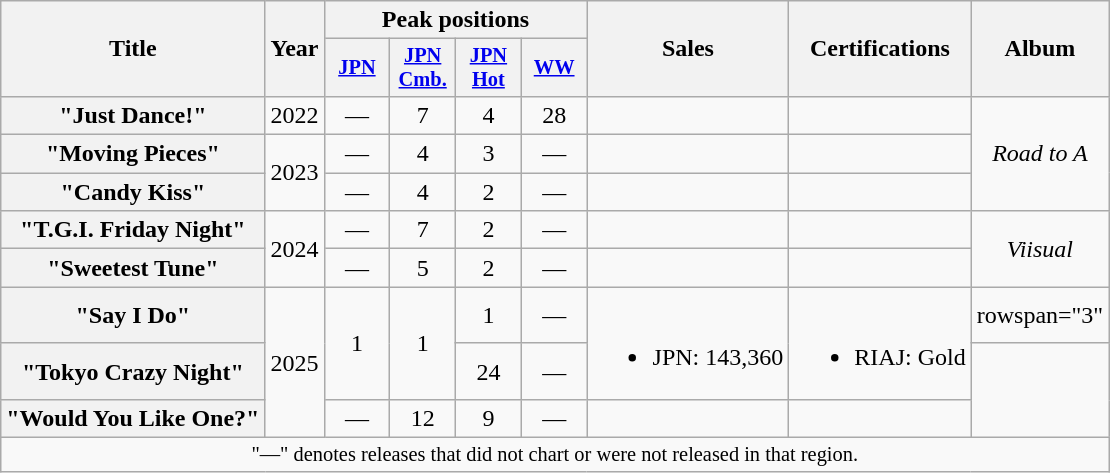<table class="wikitable plainrowheaders" style="text-align:center;">
<tr>
<th scope="col" rowspan="2">Title</th>
<th scope="col" rowspan="2">Year</th>
<th scope="col" colspan="4">Peak positions</th>
<th scope="col" rowspan="2">Sales</th>
<th scope="col" rowspan="2">Certifications</th>
<th scope="col" rowspan="2">Album</th>
</tr>
<tr>
<th scope="col" style="width:2.75em;font-size:85%;"><a href='#'>JPN</a><br></th>
<th scope="col" style="width:2.75em;font-size:85%"><a href='#'>JPN<br>Cmb.</a><br></th>
<th scope="col" style="width:2.75em;font-size:85%"><a href='#'>JPN<br>Hot</a><br></th>
<th scope="col" style="width:2.75em;font-size:85%"><a href='#'>WW</a><br></th>
</tr>
<tr>
<th scope="row">"Just Dance!"</th>
<td>2022</td>
<td>—</td>
<td>7</td>
<td>4</td>
<td>28</td>
<td></td>
<td></td>
<td rowspan="3"><em>Road to A</em></td>
</tr>
<tr>
<th scope="row">"Moving Pieces"</th>
<td rowspan="2">2023</td>
<td>—</td>
<td>4</td>
<td>3</td>
<td>—</td>
<td></td>
<td></td>
</tr>
<tr>
<th scope="row">"Candy Kiss"</th>
<td>—</td>
<td>4</td>
<td>2</td>
<td>—</td>
<td></td>
<td></td>
</tr>
<tr>
<th scope="row">"T.G.I. Friday Night"</th>
<td rowspan="2">2024</td>
<td>—</td>
<td>7</td>
<td>2</td>
<td>—</td>
<td></td>
<td></td>
<td rowspan="2"><em>Viisual</em></td>
</tr>
<tr>
<th scope="row">"Sweetest Tune"</th>
<td>—</td>
<td>5</td>
<td>2</td>
<td>—</td>
<td></td>
<td></td>
</tr>
<tr>
<th scope="row">"Say I Do"</th>
<td rowspan="3">2025</td>
<td rowspan="2">1</td>
<td rowspan="2">1</td>
<td>1</td>
<td>—</td>
<td rowspan="2"><br><ul><li>JPN: 143,360</li></ul></td>
<td rowspan="2"><br><ul><li>RIAJ: Gold </li></ul></td>
<td>rowspan="3" </td>
</tr>
<tr>
<th scope="row">"Tokyo Crazy Night"</th>
<td>24</td>
<td>—</td>
</tr>
<tr>
<th scope="row">"Would You Like One?"</th>
<td>—</td>
<td>12</td>
<td>9</td>
<td>—</td>
<td></td>
<td></td>
</tr>
<tr>
<td colspan="9" style="font-size:85%">"—" denotes releases that did not chart or were not released in that region.</td>
</tr>
</table>
